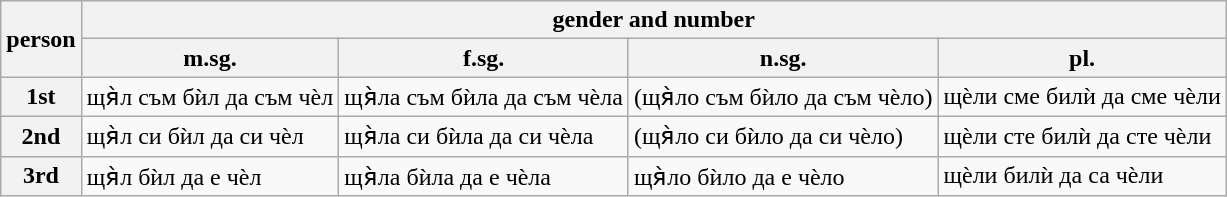<table class="wikitable">
<tr>
<th rowspan="2">person</th>
<th colspan="4">gender and number</th>
</tr>
<tr>
<th>m.sg.</th>
<th>f.sg.</th>
<th>n.sg.</th>
<th>pl.</th>
</tr>
<tr>
<th>1st</th>
<td>щя̀л съм бѝл да съм чѐл</td>
<td>щя̀лa съм бѝла да съм чѐлa</td>
<td>(щя̀лo съм бѝло да съм чѐлo)</td>
<td>щѐли сме билѝ да сме чѐли</td>
</tr>
<tr>
<th>2nd</th>
<td>щя̀л си бѝл да си чѐл</td>
<td>щя̀лa си бѝла да си чѐлa</td>
<td>(щя̀лo си бѝло да си чѐлo)</td>
<td>щѐли сте билѝ да сте чѐли</td>
</tr>
<tr>
<th>3rd</th>
<td>щя̀л бѝл да е чѐл</td>
<td>щя̀лa бѝла да е чѐлa</td>
<td>щя̀лo бѝло да е чѐлo</td>
<td>щѐли билѝ да са чѐли</td>
</tr>
</table>
